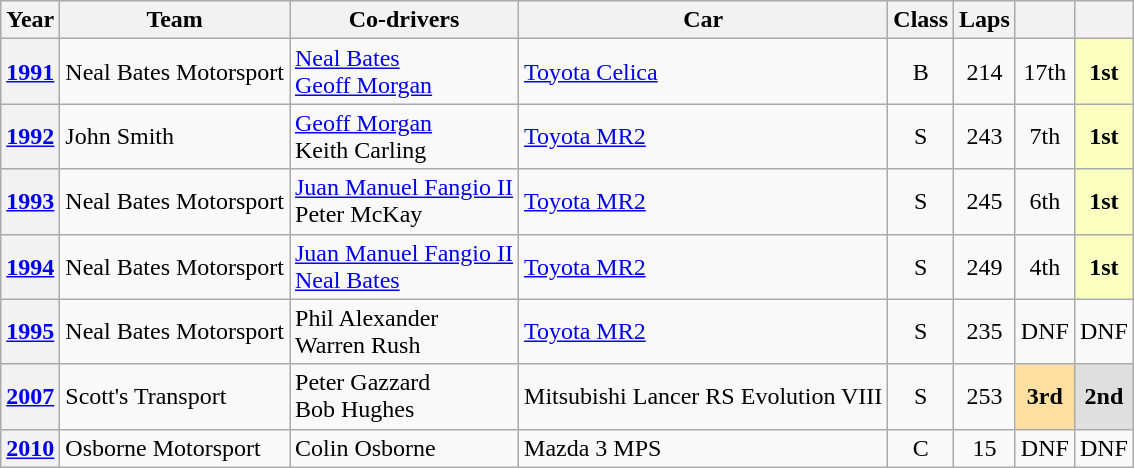<table class="wikitable" style="text-align:center">
<tr>
<th>Year</th>
<th>Team</th>
<th>Co-drivers</th>
<th>Car</th>
<th>Class</th>
<th>Laps</th>
<th></th>
<th></th>
</tr>
<tr>
<th><a href='#'>1991</a></th>
<td align="left"> Neal Bates Motorsport</td>
<td align="left"> <a href='#'>Neal Bates</a><br> <a href='#'>Geoff Morgan</a></td>
<td align="left"><a href='#'>Toyota Celica</a></td>
<td>B</td>
<td>214</td>
<td>17th</td>
<td style="background:#fbffbf;"><strong>1st</strong></td>
</tr>
<tr>
<th><a href='#'>1992</a></th>
<td align="left"> John Smith</td>
<td align="left"> <a href='#'>Geoff Morgan</a><br> Keith Carling</td>
<td align="left"><a href='#'>Toyota MR2</a></td>
<td>S</td>
<td>243</td>
<td>7th</td>
<td style="background:#fbffbf;"><strong>1st</strong></td>
</tr>
<tr>
<th><a href='#'>1993</a></th>
<td align="left"> Neal Bates Motorsport</td>
<td align="left"> <a href='#'>Juan Manuel Fangio II</a><br> Peter McKay</td>
<td align="left"><a href='#'>Toyota MR2</a></td>
<td>S</td>
<td>245</td>
<td>6th</td>
<td style="background:#fbffbf;"><strong>1st</strong></td>
</tr>
<tr>
<th><a href='#'>1994</a></th>
<td align="left"> Neal Bates Motorsport</td>
<td align="left"> <a href='#'>Juan Manuel Fangio II</a><br> <a href='#'>Neal Bates</a></td>
<td align="left"><a href='#'>Toyota MR2</a></td>
<td>S</td>
<td>249</td>
<td>4th</td>
<td style="background:#fbffbf;"><strong>1st</strong></td>
</tr>
<tr>
<th><a href='#'>1995</a></th>
<td align="left"> Neal Bates Motorsport</td>
<td align="left"> Phil Alexander<br> Warren Rush</td>
<td align="left"><a href='#'>Toyota MR2</a></td>
<td>S</td>
<td>235</td>
<td>DNF</td>
<td>DNF</td>
</tr>
<tr>
<th><a href='#'>2007</a></th>
<td align="left"> Scott's Transport</td>
<td align="left"> Peter Gazzard<br> Bob Hughes</td>
<td align="left">Mitsubishi Lancer RS Evolution VIII</td>
<td>S</td>
<td>253</td>
<td style="background:#ffdf9f;"><strong>3rd</strong></td>
<td style="background:#dfdfdf;"><strong>2nd</strong></td>
</tr>
<tr>
<th><a href='#'>2010</a></th>
<td align="left"> Osborne Motorsport</td>
<td align="left"> Colin Osborne</td>
<td align="left">Mazda 3 MPS</td>
<td>C</td>
<td>15</td>
<td>DNF</td>
<td>DNF</td>
</tr>
</table>
